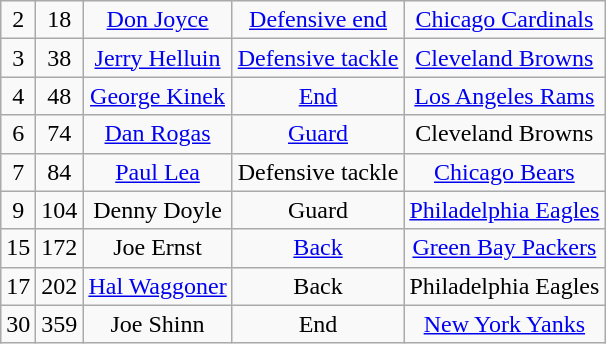<table class="wikitable" style="text-align:center">
<tr>
<td>2</td>
<td>18</td>
<td><a href='#'>Don Joyce</a></td>
<td><a href='#'>Defensive end</a></td>
<td><a href='#'>Chicago Cardinals</a></td>
</tr>
<tr>
<td>3</td>
<td>38</td>
<td><a href='#'>Jerry Helluin</a></td>
<td><a href='#'>Defensive tackle</a></td>
<td><a href='#'>Cleveland Browns</a></td>
</tr>
<tr>
<td>4</td>
<td>48</td>
<td><a href='#'>George Kinek</a></td>
<td><a href='#'>End</a></td>
<td><a href='#'>Los Angeles Rams</a></td>
</tr>
<tr>
<td>6</td>
<td>74</td>
<td><a href='#'>Dan Rogas</a></td>
<td><a href='#'>Guard</a></td>
<td>Cleveland Browns</td>
</tr>
<tr>
<td>7</td>
<td>84</td>
<td><a href='#'>Paul Lea</a></td>
<td>Defensive tackle</td>
<td><a href='#'>Chicago Bears</a></td>
</tr>
<tr>
<td>9</td>
<td>104</td>
<td>Denny Doyle</td>
<td>Guard</td>
<td><a href='#'>Philadelphia Eagles</a></td>
</tr>
<tr>
<td>15</td>
<td>172</td>
<td>Joe Ernst</td>
<td><a href='#'>Back</a></td>
<td><a href='#'>Green Bay Packers</a></td>
</tr>
<tr>
<td>17</td>
<td>202</td>
<td><a href='#'>Hal Waggoner</a></td>
<td>Back</td>
<td>Philadelphia Eagles</td>
</tr>
<tr>
<td>30</td>
<td>359</td>
<td>Joe Shinn</td>
<td>End</td>
<td><a href='#'>New York Yanks</a></td>
</tr>
</table>
